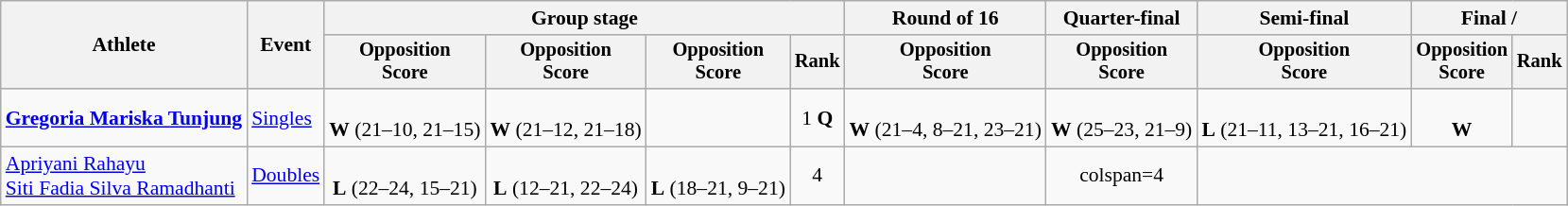<table class="wikitable" style="font-size:90%">
<tr>
<th rowspan="2">Athlete</th>
<th rowspan="2">Event</th>
<th colspan="4">Group stage</th>
<th>Round of 16</th>
<th>Quarter-final</th>
<th>Semi-final</th>
<th colspan="2">Final / </th>
</tr>
<tr style="font-size:95%">
<th>Opposition<br>Score</th>
<th>Opposition<br>Score</th>
<th>Opposition<br>Score</th>
<th>Rank</th>
<th>Opposition<br>Score</th>
<th>Opposition<br>Score</th>
<th>Opposition<br>Score</th>
<th>Opposition<br>Score</th>
<th>Rank</th>
</tr>
<tr align="center">
<td align="left"><strong><a href='#'>Gregoria Mariska Tunjung</a></strong></td>
<td align="left"><a href='#'>Singles</a></td>
<td><br><strong>W</strong> (21–10, 21–15)</td>
<td><br><strong>W</strong> (21–12, 21–18)</td>
<td></td>
<td>1 <strong>Q</strong></td>
<td><br><strong>W</strong> (21–4, 8–21, 23–21)</td>
<td><br><strong>W</strong> (25–23, 21–9)</td>
<td><br><strong>L</strong> (21–11, 13–21, 16–21)</td>
<td><br><strong>W</strong> </td>
<td></td>
</tr>
<tr align="center">
<td align="left"><a href='#'>Apriyani Rahayu</a><br><a href='#'>Siti Fadia Silva Ramadhanti</a></td>
<td align="left"><a href='#'>Doubles</a></td>
<td><br><strong>L</strong> (22–24, 15–21)</td>
<td><br><strong>L</strong> (12–21, 22–24)</td>
<td><br><strong>L</strong> (18–21, 9–21)</td>
<td>4</td>
<td></td>
<td>colspan=4 </td>
</tr>
</table>
